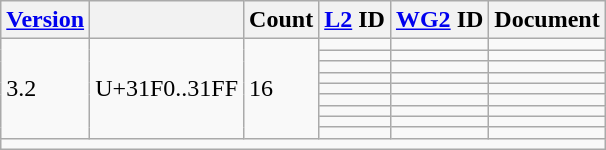<table class="wikitable collapsible sticky-header">
<tr>
<th><a href='#'>Version</a></th>
<th></th>
<th>Count</th>
<th><a href='#'>L2</a> ID</th>
<th><a href='#'>WG2</a> ID</th>
<th>Document</th>
</tr>
<tr>
<td rowspan="9">3.2</td>
<td rowspan="9">U+31F0..31FF</td>
<td rowspan="9">16</td>
<td></td>
<td></td>
<td></td>
</tr>
<tr>
<td></td>
<td></td>
<td></td>
</tr>
<tr>
<td></td>
<td></td>
<td></td>
</tr>
<tr>
<td></td>
<td></td>
<td></td>
</tr>
<tr>
<td></td>
<td></td>
<td></td>
</tr>
<tr>
<td></td>
<td></td>
<td></td>
</tr>
<tr>
<td></td>
<td></td>
<td></td>
</tr>
<tr>
<td></td>
<td></td>
<td></td>
</tr>
<tr>
<td></td>
<td></td>
<td></td>
</tr>
<tr class="sortbottom">
<td colspan="6"></td>
</tr>
</table>
